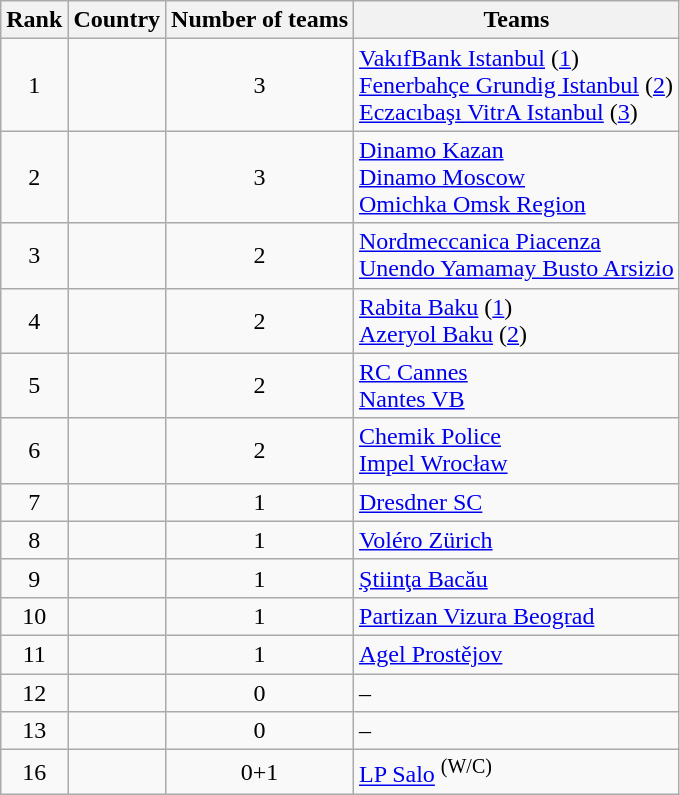<table class="wikitable" style="text-align:left">
<tr>
<th>Rank</th>
<th>Country</th>
<th>Number of teams</th>
<th>Teams</th>
</tr>
<tr>
<td align="center">1</td>
<td></td>
<td align="center">3</td>
<td><a href='#'>VakıfBank Istanbul</a> (<a href='#'>1</a>)<br><a href='#'>Fenerbahçe Grundig Istanbul</a> (<a href='#'>2</a>)<br><a href='#'>Eczacıbaşı VitrA Istanbul</a> (<a href='#'>3</a>)</td>
</tr>
<tr>
<td align="center">2</td>
<td></td>
<td align="center">3</td>
<td><a href='#'>Dinamo Kazan</a><br><a href='#'>Dinamo Moscow</a><br><a href='#'>Omichka Omsk Region</a></td>
</tr>
<tr>
<td align="center">3</td>
<td></td>
<td align="center">2</td>
<td><a href='#'>Nordmeccanica Piacenza</a><br><a href='#'>Unendo Yamamay Busto Arsizio</a></td>
</tr>
<tr>
<td align="center">4</td>
<td></td>
<td align="center">2</td>
<td><a href='#'>Rabita Baku</a> (<a href='#'>1</a>)<br><a href='#'>Azeryol Baku</a> (<a href='#'>2</a>)</td>
</tr>
<tr>
<td align="center">5</td>
<td></td>
<td align="center">2</td>
<td><a href='#'>RC Cannes</a><br><a href='#'>Nantes VB</a></td>
</tr>
<tr>
<td align="center">6</td>
<td></td>
<td align="center">2</td>
<td><a href='#'>Chemik Police</a><br><a href='#'>Impel Wrocław</a></td>
</tr>
<tr>
<td align="center">7</td>
<td></td>
<td align="center">1</td>
<td><a href='#'>Dresdner SC</a></td>
</tr>
<tr>
<td align="center">8</td>
<td></td>
<td align="center">1</td>
<td><a href='#'>Voléro Zürich</a></td>
</tr>
<tr>
<td align="center">9</td>
<td></td>
<td align="center">1</td>
<td><a href='#'>Ştiinţa Bacău</a></td>
</tr>
<tr>
<td align="center">10</td>
<td></td>
<td align="center">1</td>
<td><a href='#'>Partizan Vizura Beograd</a></td>
</tr>
<tr>
<td align="center">11</td>
<td></td>
<td align="center">1</td>
<td><a href='#'>Agel Prostějov</a></td>
</tr>
<tr>
<td align="center">12</td>
<td></td>
<td align="center">0</td>
<td>–</td>
</tr>
<tr>
<td align="center">13</td>
<td></td>
<td align="center">0</td>
<td>–</td>
</tr>
<tr>
<td align="center">16</td>
<td></td>
<td align="center">0+1</td>
<td><a href='#'>LP Salo</a> <sup>(W/C)</sup></td>
</tr>
</table>
